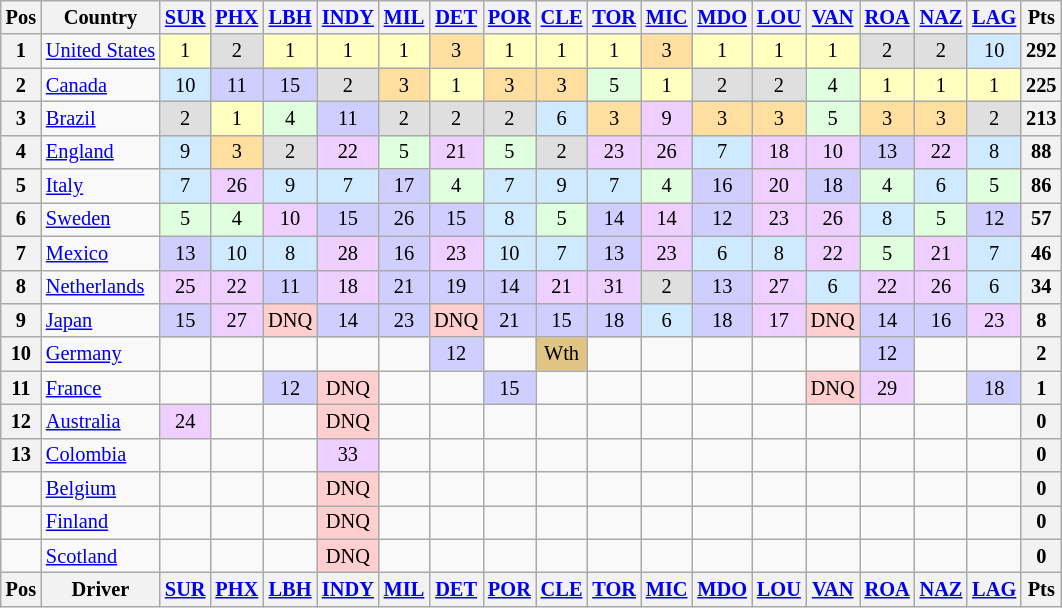<table class="wikitable" style="font-size: 85%;; text-align:center;">
<tr valign="top">
<th valign="middle">Pos</th>
<th valign="middle">Country</th>
<th width="27"><a href='#'>SUR</a> </th>
<th width="27"><a href='#'>PHX</a> </th>
<th width="27"><a href='#'>LBH</a> </th>
<th width="27"><a href='#'>INDY</a> </th>
<th width="27"><a href='#'>MIL</a> </th>
<th width="27"><a href='#'>DET</a> </th>
<th width="27"><a href='#'>POR</a> </th>
<th width="27"><a href='#'>CLE</a> </th>
<th width="27"><a href='#'>TOR</a> </th>
<th width="27"><a href='#'>MIC</a> </th>
<th width="27"><a href='#'>MDO</a> </th>
<th width="27"><a href='#'>LOU</a> </th>
<th width="27"><a href='#'>VAN</a> </th>
<th width="27"><a href='#'>ROA</a> </th>
<th width="27"><a href='#'>NAZ</a> </th>
<th width="27"><a href='#'>LAG</a> </th>
<th valign="middle">Pts</th>
</tr>
<tr>
<th>1</th>
<td align="left"> <a href='#'>United States</a></td>
<td style="background:#ffffbf;">1</td>
<td style="background:#dfdfdf;">2</td>
<td style="background:#ffffbf;">1</td>
<td style="background:#ffffbf;">1</td>
<td style="background:#ffffbf;">1</td>
<td style="background:#ffdf9f;">3</td>
<td style="background:#ffffbf;">1</td>
<td style="background:#ffffbf;">1</td>
<td style="background:#ffffbf;">1</td>
<td style="background:#ffdf9f;">3</td>
<td style="background:#ffffbf;">1</td>
<td style="background:#ffffbf;">1</td>
<td style="background:#ffffbf;">1</td>
<td style="background:#dfdfdf;">2</td>
<td style="background:#dfdfdf;">2</td>
<td style="background:#CFEAFF;">10</td>
<th>292</th>
</tr>
<tr>
<th>2</th>
<td align="left"> <a href='#'>Canada</a></td>
<td style="background:#CFEAFF;">10</td>
<td style="background:#cfcfff;">11</td>
<td style="background:#cfcfff;">15</td>
<td style="background:#dfdfdf;">2</td>
<td style="background:#ffdf9f;">3</td>
<td style="background:#ffffbf;">1</td>
<td style="background:#ffdf9f;">3</td>
<td style="background:#ffdf9f;">3</td>
<td style="background:#dfffdf;">5</td>
<td style="background:#ffffbf;">1</td>
<td style="background:#dfdfdf;">2</td>
<td style="background:#dfdfdf;">2</td>
<td style="background:#dfffdf;">4</td>
<td style="background:#ffffbf;">1</td>
<td style="background:#ffffbf;">1</td>
<td style="background:#ffffbf;">1</td>
<th>225</th>
</tr>
<tr>
<th>3</th>
<td align="left"> <a href='#'>Brazil</a></td>
<td style="background:#dfdfdf;">2</td>
<td style="background:#ffffbf;">1</td>
<td style="background:#dfffdf;">4</td>
<td style="background:#cfcfff;">11</td>
<td style="background:#dfdfdf;">2</td>
<td style="background:#dfdfdf;">2</td>
<td style="background:#dfdfdf;">2</td>
<td style="background:#CFEAFF;">6</td>
<td style="background:#ffdf9f;">3</td>
<td style="background:#efcfff;">9</td>
<td style="background:#ffdf9f;">3</td>
<td style="background:#ffdf9f;">3</td>
<td style="background:#dfffdf;">5</td>
<td style="background:#ffdf9f;">3</td>
<td style="background:#ffdf9f;">3</td>
<td style="background:#dfdfdf;">2</td>
<th>213</th>
</tr>
<tr>
<th>4</th>
<td align="left"> <a href='#'>England</a></td>
<td style="background:#CFEAFF;">9</td>
<td style="background:#ffdf9f;">3</td>
<td style="background:#dfdfdf;">2</td>
<td style="background:#efcfff;">22</td>
<td style="background:#dfffdf;">5</td>
<td style="background:#efcfff;">21</td>
<td style="background:#dfffdf;">5</td>
<td style="background:#dfdfdf;">2</td>
<td style="background:#efcfff;">23</td>
<td style="background:#efcfff;">26</td>
<td style="background:#CFEAFF;">7</td>
<td style="background:#efcfff;">18</td>
<td style="background:#efcfff;">10</td>
<td style="background:#cfcfff;">13</td>
<td style="background:#efcfff;">22</td>
<td style="background:#CFEAFF;">8</td>
<th>88</th>
</tr>
<tr>
<th>5</th>
<td align="left"> <a href='#'>Italy</a></td>
<td style="background:#CFEAFF;">7</td>
<td style="background:#efcfff;">26</td>
<td style="background:#CFEAFF;">9</td>
<td style="background:#CFEAFF;">7</td>
<td style="background:#cfcfff;">17</td>
<td style="background:#dfffdf;">4</td>
<td style="background:#CFEAFF;">7</td>
<td style="background:#CFEAFF;">9</td>
<td style="background:#CFEAFF;">7</td>
<td style="background:#dfffdf;">4</td>
<td style="background:#cfcfff;">16</td>
<td style="background:#efcfff;">20</td>
<td style="background:#cfcfff;">18</td>
<td style="background:#dfffdf;">4</td>
<td style="background:#CFEAFF;">6</td>
<td style="background:#dfffdf;">5</td>
<th>86</th>
</tr>
<tr>
<th>6</th>
<td align="left"> <a href='#'>Sweden</a></td>
<td style="background:#dfffdf;">5</td>
<td style="background:#dfffdf;">4</td>
<td style="background:#efcfff;">10</td>
<td style="background:#cfcfff;">15</td>
<td style="background:#cfcfff;">26</td>
<td style="background:#cfcfff;">15</td>
<td style="background:#CFEAFF;">8</td>
<td style="background:#dfffdf;">5</td>
<td style="background:#cfcfff;">14</td>
<td style="background:#efcfff;">14</td>
<td style="background:#cfcfff;">12</td>
<td style="background:#efcfff;">23</td>
<td style="background:#efcfff;">26</td>
<td style="background:#CFEAFF;">8</td>
<td style="background:#dfffdf;">5</td>
<td style="background:#cfcfff;">12</td>
<th>57</th>
</tr>
<tr>
<th>7</th>
<td align="left"> <a href='#'>Mexico</a></td>
<td style="background:#cfcfff;">13</td>
<td style="background:#CFEAFF;">10</td>
<td style="background:#CFEAFF;">8</td>
<td style="background:#efcfff;">28</td>
<td style="background:#cfcfff;">16</td>
<td style="background:#efcfff;">23</td>
<td style="background:#CFEAFF;">10</td>
<td style="background:#CFEAFF;">7</td>
<td style="background:#cfcfff;">13</td>
<td style="background:#efcfff;">23</td>
<td style="background:#CFEAFF;">6</td>
<td style="background:#CFEAFF;">8</td>
<td style="background:#efcfff;">22</td>
<td style="background:#dfffdf;">5</td>
<td style="background:#efcfff;">21</td>
<td style="background:#CFEAFF;">7</td>
<th>46</th>
</tr>
<tr>
<th>8</th>
<td align="left"> <a href='#'>Netherlands</a></td>
<td style="background:#efcfff;">25</td>
<td style="background:#efcfff;">22</td>
<td style="background:#cfcfff;">11</td>
<td style="background:#efcfff;">18</td>
<td style="background:#cfcfff;">21</td>
<td style="background:#cfcfff;">19</td>
<td style="background:#cfcfff;">14</td>
<td style="background:#efcfff;">21</td>
<td style="background:#efcfff;">31</td>
<td style="background:#dfdfdf;">2</td>
<td style="background:#cfcfff;">13</td>
<td style="background:#efcfff;">27</td>
<td style="background:#CFEAFF;">6</td>
<td style="background:#efcfff;">22</td>
<td style="background:#efcfff;">26</td>
<td style="background:#CFEAFF;">6</td>
<th>34</th>
</tr>
<tr>
<th>9</th>
<td align="left"> <a href='#'>Japan</a></td>
<td style="background:#cfcfff;">15</td>
<td style="background:#efcfff;">27</td>
<td style="background:#ffcfcf;">DNQ</td>
<td style="background:#cfcfff;">14</td>
<td style="background:#cfcfff;">23</td>
<td style="background:#ffcfcf;">DNQ</td>
<td style="background:#cfcfff;">21</td>
<td style="background:#cfcfff;">15</td>
<td style="background:#cfcfff;">18</td>
<td style="background:#CFEAFF;">6</td>
<td style="background:#cfcfff;">18</td>
<td style="background:#efcfff;">17</td>
<td style="background:#ffcfcf;">DNQ</td>
<td style="background:#cfcfff;">14</td>
<td style="background:#cfcfff;">16</td>
<td style="background:#efcfff;">23</td>
<th>8</th>
</tr>
<tr>
<th>10</th>
<td align="left"> <a href='#'>Germany</a></td>
<td></td>
<td></td>
<td></td>
<td></td>
<td></td>
<td style="background:#cfcfff;">12</td>
<td></td>
<td style="background:#DFC484;">Wth</td>
<td></td>
<td></td>
<td></td>
<td></td>
<td></td>
<td style="background:#cfcfff;">12</td>
<td></td>
<td></td>
<th>2</th>
</tr>
<tr>
<th>11</th>
<td align="left"> <a href='#'>France</a></td>
<td></td>
<td></td>
<td style="background:#cfcfff;">12</td>
<td style="background:#ffcfcf;">DNQ</td>
<td></td>
<td></td>
<td style="background:#cfcfff;">15</td>
<td></td>
<td></td>
<td></td>
<td></td>
<td></td>
<td style="background:#ffcfcf;">DNQ</td>
<td style="background:#efcfff;">29</td>
<td></td>
<td style="background:#cfcfff;">18</td>
<th>1</th>
</tr>
<tr>
<th>12</th>
<td align="left"> <a href='#'>Australia</a></td>
<td style="background:#efcfff;">24</td>
<td></td>
<td></td>
<td style="background:#ffcfcf;">DNQ</td>
<td></td>
<td></td>
<td></td>
<td></td>
<td></td>
<td></td>
<td></td>
<td></td>
<td></td>
<td></td>
<td></td>
<td></td>
<th>0</th>
</tr>
<tr>
<th>13</th>
<td align="left"> <a href='#'>Colombia</a></td>
<td></td>
<td></td>
<td></td>
<td style="background:#efcfff;">33</td>
<td></td>
<td></td>
<td></td>
<td></td>
<td></td>
<td></td>
<td></td>
<td></td>
<td></td>
<td></td>
<td></td>
<td></td>
<th>0</th>
</tr>
<tr>
<td></td>
<td align="left"> <a href='#'>Belgium</a></td>
<td></td>
<td></td>
<td></td>
<td style="background:#ffcfcf;">DNQ</td>
<td></td>
<td></td>
<td></td>
<td></td>
<td></td>
<td></td>
<td></td>
<td></td>
<td></td>
<td></td>
<td></td>
<td></td>
<th>0</th>
</tr>
<tr>
<td></td>
<td align="left"> <a href='#'>Finland</a></td>
<td></td>
<td></td>
<td></td>
<td style="background:#ffcfcf;">DNQ</td>
<td></td>
<td></td>
<td></td>
<td></td>
<td></td>
<td></td>
<td></td>
<td></td>
<td></td>
<td></td>
<td></td>
<td></td>
<th>0</th>
</tr>
<tr>
<td></td>
<td align="left"> <a href='#'>Scotland</a></td>
<td></td>
<td></td>
<td></td>
<td style="background:#ffcfcf;">DNQ</td>
<td></td>
<td></td>
<td></td>
<td></td>
<td></td>
<td></td>
<td></td>
<td></td>
<td></td>
<td></td>
<td></td>
<td></td>
<th>0</th>
</tr>
<tr valign="top">
<th valign="middle">Pos</th>
<th valign="middle">Driver</th>
<th width="27"><a href='#'>SUR</a> </th>
<th width="27"><a href='#'>PHX</a> </th>
<th width="27"><a href='#'>LBH</a> </th>
<th width="27"><a href='#'>INDY</a> </th>
<th width="27"><a href='#'>MIL</a> </th>
<th width="27"><a href='#'>DET</a> </th>
<th width="27"><a href='#'>POR</a> </th>
<th width="27"><a href='#'>CLE</a> </th>
<th width="27"><a href='#'>TOR</a> </th>
<th width="27"><a href='#'>MIC</a> </th>
<th width="27"><a href='#'>MDO</a> </th>
<th width="27"><a href='#'>LOU</a> </th>
<th width="27"><a href='#'>VAN</a> </th>
<th width="27"><a href='#'>ROA</a> </th>
<th width="27"><a href='#'>NAZ</a> </th>
<th width="27"><a href='#'>LAG</a> </th>
<th valign="middle">Pts</th>
</tr>
</table>
